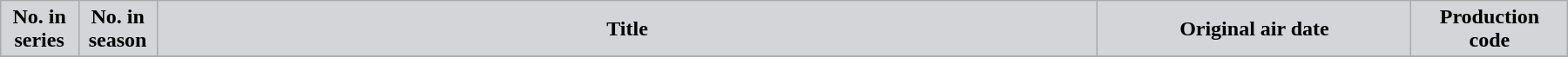<table class="wikitable plainrowheaders" width="95%" style="margin:auto;">
<tr>
<th width="5%" style="background-color: #d4d5d8; color:#000000;">No. in<br>series</th>
<th width="5%" style="background-color: #d4d5d8; color:#000000;">No. in<br>season</th>
<th style="background-color: #d4d5d8; color:#000000;">Title</th>
<th width="20%" style="background-color: #d4d5d8; color:#000000;">Original air date</th>
<th width="10%" style="background-color: #d4d5d8; color:#000000;">Production<br>code</th>
</tr>
<tr }>
</tr>
</table>
